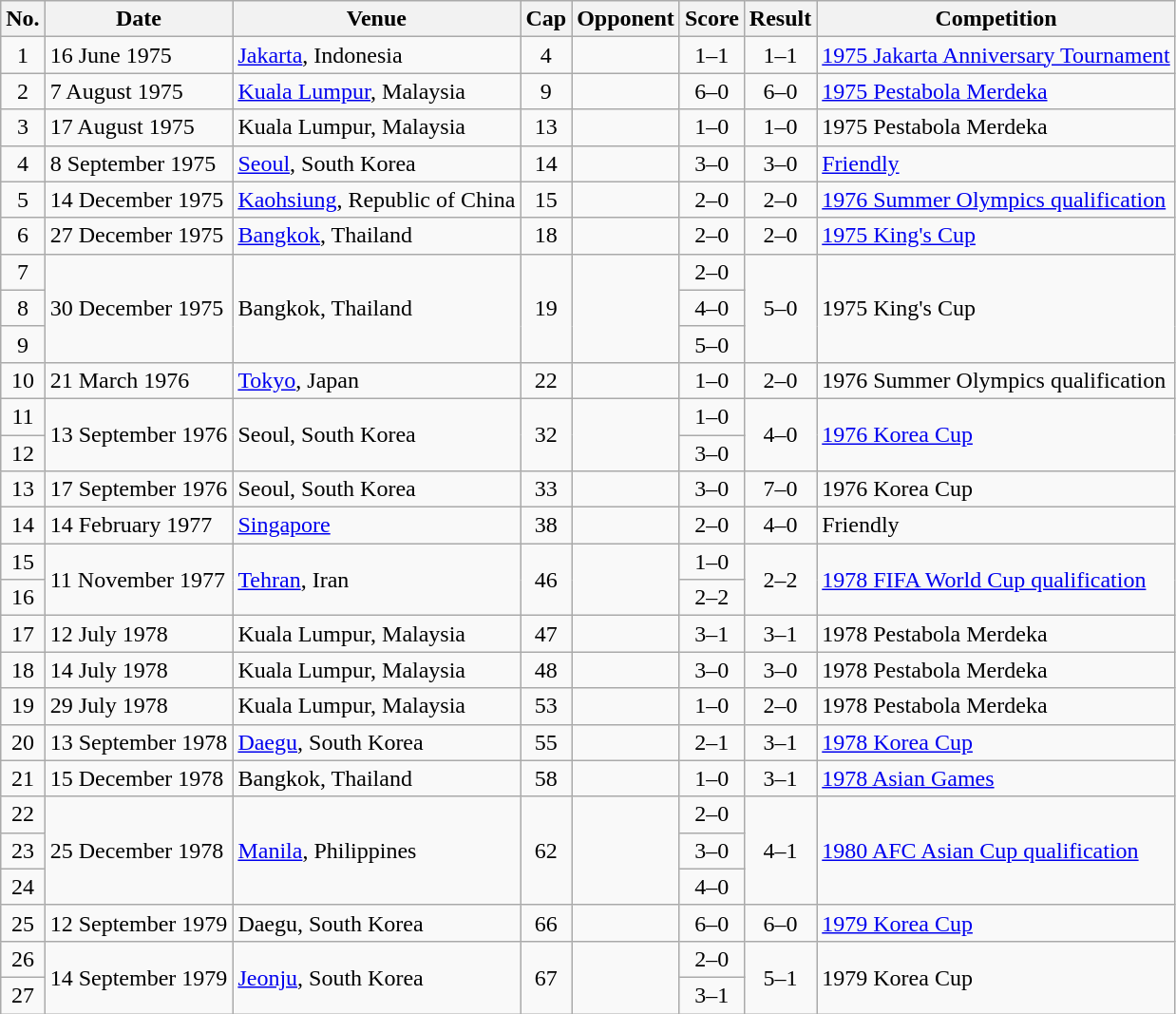<table class="wikitable sortable">
<tr>
<th>No.</th>
<th>Date</th>
<th>Venue</th>
<th>Cap</th>
<th>Opponent</th>
<th>Score</th>
<th>Result</th>
<th>Competition</th>
</tr>
<tr>
<td align="center">1</td>
<td>16 June 1975</td>
<td><a href='#'>Jakarta</a>, Indonesia</td>
<td align="center">4</td>
<td></td>
<td align="center">1–1</td>
<td align="center">1–1 <br></td>
<td><a href='#'>1975 Jakarta Anniversary Tournament</a></td>
</tr>
<tr>
<td align="center">2</td>
<td>7 August 1975</td>
<td><a href='#'>Kuala Lumpur</a>, Malaysia</td>
<td align="center">9</td>
<td></td>
<td align="center">6–0</td>
<td align="center">6–0</td>
<td><a href='#'>1975 Pestabola Merdeka</a></td>
</tr>
<tr>
<td align="center">3</td>
<td>17 August 1975</td>
<td>Kuala Lumpur, Malaysia</td>
<td align="center">13</td>
<td></td>
<td align="center">1–0</td>
<td align="center">1–0</td>
<td>1975 Pestabola Merdeka</td>
</tr>
<tr>
<td align="center">4</td>
<td>8 September 1975</td>
<td><a href='#'>Seoul</a>, South Korea</td>
<td align="center">14</td>
<td></td>
<td align="center">3–0</td>
<td align="center">3–0</td>
<td><a href='#'>Friendly</a></td>
</tr>
<tr>
<td align="center">5</td>
<td>14 December 1975</td>
<td><a href='#'>Kaohsiung</a>, Republic of China</td>
<td align="center">15</td>
<td></td>
<td align="center">2–0</td>
<td align="center">2–0</td>
<td><a href='#'>1976 Summer Olympics qualification</a></td>
</tr>
<tr>
<td align="center">6</td>
<td>27 December 1975</td>
<td><a href='#'>Bangkok</a>, Thailand</td>
<td align="center">18</td>
<td></td>
<td align="center">2–0</td>
<td align="center">2–0</td>
<td><a href='#'>1975 King's Cup</a></td>
</tr>
<tr>
<td align="center">7</td>
<td rowspan="3">30 December 1975</td>
<td rowspan="3">Bangkok, Thailand</td>
<td align="center" rowspan="3">19</td>
<td rowspan="3"></td>
<td align="center">2–0</td>
<td align="center" rowspan="3">5–0</td>
<td rowspan="3">1975 King's Cup</td>
</tr>
<tr>
<td align="center">8</td>
<td align="center">4–0</td>
</tr>
<tr>
<td align="center">9</td>
<td align="center">5–0</td>
</tr>
<tr>
<td align="center">10</td>
<td>21 March 1976</td>
<td><a href='#'>Tokyo</a>, Japan</td>
<td align="center">22</td>
<td></td>
<td align="center">1–0</td>
<td align="center">2–0</td>
<td>1976 Summer Olympics qualification</td>
</tr>
<tr>
<td align="center">11</td>
<td rowspan="2">13 September 1976</td>
<td rowspan="2">Seoul, South Korea</td>
<td align="center" rowspan="2">32</td>
<td rowspan="2"></td>
<td align="center">1–0</td>
<td align="center" rowspan="2">4–0</td>
<td rowspan="2"><a href='#'>1976 Korea Cup</a></td>
</tr>
<tr>
<td align="center">12</td>
<td align="center">3–0</td>
</tr>
<tr>
<td align="center">13</td>
<td>17 September 1976</td>
<td>Seoul, South Korea</td>
<td align="center">33</td>
<td></td>
<td align="center">3–0</td>
<td align="center">7–0</td>
<td>1976 Korea Cup</td>
</tr>
<tr>
<td align="center">14</td>
<td>14 February 1977</td>
<td><a href='#'>Singapore</a></td>
<td align="center">38</td>
<td></td>
<td align="center">2–0</td>
<td align="center">4–0</td>
<td>Friendly</td>
</tr>
<tr>
<td align="center">15</td>
<td rowspan="2">11 November 1977</td>
<td rowspan="2"><a href='#'>Tehran</a>, Iran</td>
<td align="center" rowspan="2">46</td>
<td rowspan="2"></td>
<td align="center">1–0</td>
<td align="center" rowspan="2">2–2</td>
<td rowspan="2"><a href='#'>1978 FIFA World Cup qualification</a></td>
</tr>
<tr>
<td align="center">16</td>
<td align="center">2–2</td>
</tr>
<tr>
<td align="center">17</td>
<td>12 July 1978</td>
<td>Kuala Lumpur, Malaysia</td>
<td align="center">47</td>
<td></td>
<td align="center">3–1</td>
<td align="center">3–1</td>
<td>1978 Pestabola Merdeka</td>
</tr>
<tr>
<td align="center">18</td>
<td>14 July 1978</td>
<td>Kuala Lumpur, Malaysia</td>
<td align="center">48</td>
<td></td>
<td align="center">3–0</td>
<td align="center">3–0</td>
<td>1978 Pestabola Merdeka</td>
</tr>
<tr>
<td align="center">19</td>
<td>29 July 1978</td>
<td>Kuala Lumpur, Malaysia</td>
<td align="center">53</td>
<td></td>
<td align="center">1–0</td>
<td align="center">2–0</td>
<td>1978 Pestabola Merdeka</td>
</tr>
<tr>
<td align="center">20</td>
<td>13 September 1978</td>
<td><a href='#'>Daegu</a>, South Korea</td>
<td align="center">55</td>
<td></td>
<td align="center">2–1</td>
<td align="center">3–1</td>
<td><a href='#'>1978 Korea Cup</a></td>
</tr>
<tr>
<td align="center">21</td>
<td>15 December 1978</td>
<td>Bangkok, Thailand</td>
<td align="center">58</td>
<td></td>
<td align="center">1–0</td>
<td align="center">3–1</td>
<td><a href='#'>1978 Asian Games</a></td>
</tr>
<tr>
<td align="center">22</td>
<td rowspan="3">25 December 1978</td>
<td rowspan="3"><a href='#'>Manila</a>, Philippines</td>
<td align="center" rowspan="3">62</td>
<td rowspan="3"></td>
<td align="center">2–0</td>
<td align="center" rowspan="3">4–1</td>
<td rowspan="3"><a href='#'>1980 AFC Asian Cup qualification</a></td>
</tr>
<tr>
<td align="center">23</td>
<td align="center">3–0</td>
</tr>
<tr>
<td align="center">24</td>
<td align="center">4–0</td>
</tr>
<tr>
<td align="center">25</td>
<td>12 September 1979</td>
<td>Daegu, South Korea</td>
<td align="center">66</td>
<td></td>
<td align="center">6–0</td>
<td align="center">6–0</td>
<td><a href='#'>1979 Korea Cup</a></td>
</tr>
<tr>
<td align="center">26</td>
<td rowspan="2">14 September 1979</td>
<td rowspan="2"><a href='#'>Jeonju</a>, South Korea</td>
<td align="center" rowspan="2">67</td>
<td rowspan="2"></td>
<td align="center">2–0</td>
<td align="center" rowspan="2">5–1</td>
<td rowspan="2">1979 Korea Cup</td>
</tr>
<tr>
<td align="center">27</td>
<td align="center">3–1</td>
</tr>
</table>
